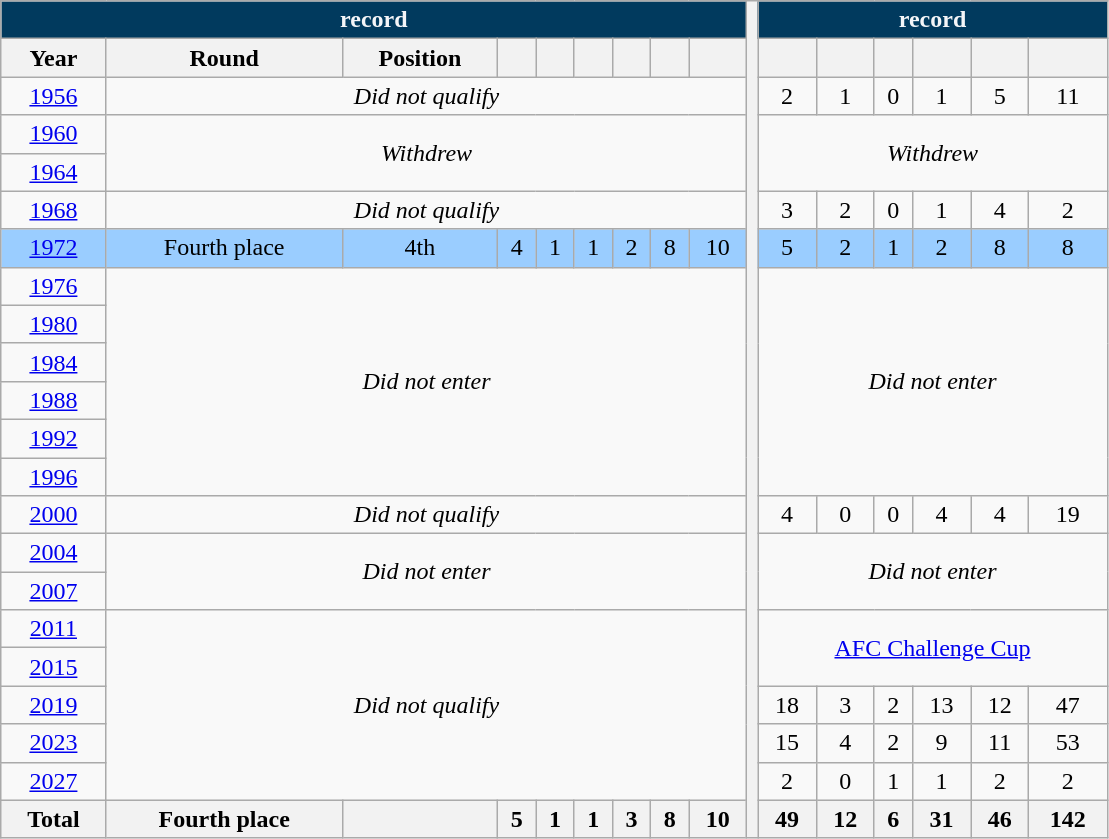<table class="wikitable" style="text-align: center;">
<tr>
<th colspan="9" style="background:#013A5E; color:#F4F5F8;"><a href='#'></a> record</th>
<th style="width:1%;" rowspan="23"></th>
<th colspan="6" style="background:#013A5E; color:#F4F5F8;"> record</th>
</tr>
<tr>
<th>Year</th>
<th>Round</th>
<th>Position</th>
<th></th>
<th></th>
<th></th>
<th></th>
<th></th>
<th></th>
<th></th>
<th></th>
<th></th>
<th></th>
<th></th>
<th></th>
</tr>
<tr>
<td> <a href='#'>1956</a></td>
<td colspan="8"><em>Did not qualify</em></td>
<td>2</td>
<td>1</td>
<td>0</td>
<td>1</td>
<td>5</td>
<td>11</td>
</tr>
<tr>
<td> <a href='#'>1960</a></td>
<td rowspan=2 colspan=8><em>Withdrew</em></td>
<td rowspan=2 colspan=6><em>Withdrew</em></td>
</tr>
<tr>
<td> <a href='#'>1964</a></td>
</tr>
<tr>
<td> <a href='#'>1968</a></td>
<td colspan="8"><em>Did not qualify</em></td>
<td>3</td>
<td>2</td>
<td>0</td>
<td>1</td>
<td>4</td>
<td>2</td>
</tr>
<tr style="background:#9acdff;">
<td> <a href='#'>1972</a></td>
<td>Fourth place</td>
<td>4th</td>
<td>4</td>
<td>1</td>
<td>1</td>
<td>2</td>
<td>8</td>
<td>10</td>
<td>5</td>
<td>2</td>
<td>1</td>
<td>2</td>
<td>8</td>
<td>8</td>
</tr>
<tr>
<td> <a href='#'>1976</a></td>
<td rowspan=6 colspan=8><em>Did not enter</em></td>
<td rowspan=6 colspan=6><em>Did not enter</em></td>
</tr>
<tr>
<td> <a href='#'>1980</a></td>
</tr>
<tr>
<td> <a href='#'>1984</a></td>
</tr>
<tr>
<td> <a href='#'>1988</a></td>
</tr>
<tr>
<td> <a href='#'>1992</a></td>
</tr>
<tr>
<td> <a href='#'>1996</a></td>
</tr>
<tr>
<td> <a href='#'>2000</a></td>
<td colspan="8"><em>Did not qualify</em></td>
<td>4</td>
<td>0</td>
<td>0</td>
<td>4</td>
<td>4</td>
<td>19</td>
</tr>
<tr>
<td> <a href='#'>2004</a></td>
<td rowspan=2 colspan=8><em>Did not enter</em></td>
<td rowspan=2 colspan=6><em>Did not enter</em></td>
</tr>
<tr>
<td>    <a href='#'>2007</a></td>
</tr>
<tr>
<td> <a href='#'>2011</a></td>
<td rowspan=5 colspan=8><em>Did not qualify</em></td>
<td colspan=6 rowspan=2><a href='#'>AFC Challenge Cup</a></td>
</tr>
<tr>
<td> <a href='#'>2015</a></td>
</tr>
<tr>
<td> <a href='#'>2019</a></td>
<td>18</td>
<td>3</td>
<td>2</td>
<td>13</td>
<td>12</td>
<td>47</td>
</tr>
<tr>
<td> <a href='#'>2023</a></td>
<td>15</td>
<td>4</td>
<td>2</td>
<td>9</td>
<td>11</td>
<td>53</td>
</tr>
<tr>
<td> <a href='#'>2027</a></td>
<td>2</td>
<td>0</td>
<td>1</td>
<td>1</td>
<td>2</td>
<td>2</td>
</tr>
<tr>
<th><strong>Total</strong></th>
<th>Fourth place</th>
<th></th>
<th><strong>5</strong></th>
<th><strong>1</strong></th>
<th><strong>1</strong></th>
<th><strong>3</strong></th>
<th><strong>8</strong></th>
<th><strong>10</strong></th>
<th><strong>49</strong></th>
<th><strong>12</strong></th>
<th><strong>6</strong></th>
<th><strong>31</strong></th>
<th><strong>46</strong></th>
<th><strong>142</strong></th>
</tr>
</table>
